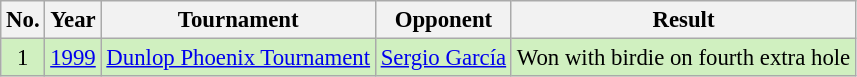<table class="wikitable" style="font-size:95%;">
<tr>
<th>No.</th>
<th>Year</th>
<th>Tournament</th>
<th>Opponent</th>
<th>Result</th>
</tr>
<tr style="background:#D0F0C0;">
<td align=center>1</td>
<td><a href='#'>1999</a></td>
<td><a href='#'>Dunlop Phoenix Tournament</a></td>
<td> <a href='#'>Sergio García</a></td>
<td>Won with birdie on fourth extra hole</td>
</tr>
</table>
